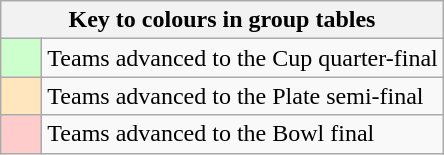<table class="wikitable" style="text-align: center;">
<tr>
<th colspan=2>Key to colours in group tables</th>
</tr>
<tr>
<td style="background:#ccffcc; width:20px;"></td>
<td align=left>Teams advanced to the Cup quarter-final</td>
</tr>
<tr>
<td style="background:#ffe6bd; width:20px;"></td>
<td align=left>Teams advanced to the Plate semi-final</td>
</tr>
<tr>
<td style="background:#fcc; width:20px;"></td>
<td align=left>Teams advanced to the Bowl final</td>
</tr>
</table>
